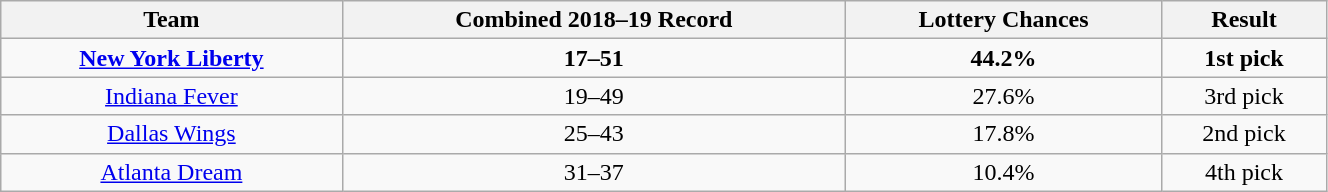<table class="wikitable sortable" style="text-align: center; width: 70%">
<tr>
<th>Team</th>
<th>Combined 2018–19 Record</th>
<th>Lottery Chances</th>
<th>Result</th>
</tr>
<tr>
<td><strong><a href='#'>New York Liberty</a></strong></td>
<td><strong>17–51</strong></td>
<td><strong>44.2%</strong></td>
<td><strong>1st pick</strong></td>
</tr>
<tr>
<td><a href='#'>Indiana Fever</a></td>
<td>19–49</td>
<td>27.6%</td>
<td>3rd pick</td>
</tr>
<tr>
<td><a href='#'>Dallas Wings</a></td>
<td>25–43</td>
<td>17.8%</td>
<td>2nd pick</td>
</tr>
<tr>
<td><a href='#'>Atlanta Dream</a></td>
<td>31–37</td>
<td>10.4%</td>
<td>4th pick</td>
</tr>
</table>
